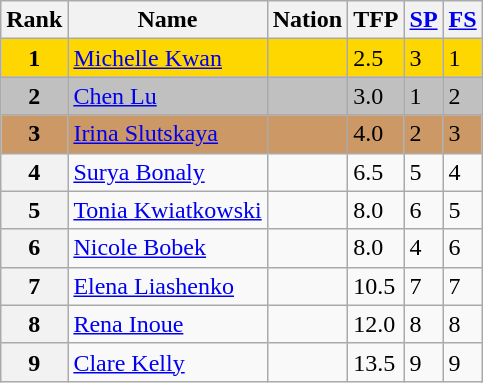<table class="wikitable sortable">
<tr>
<th>Rank</th>
<th>Name</th>
<th>Nation</th>
<th>TFP</th>
<th><a href='#'>SP</a></th>
<th><a href='#'>FS</a></th>
</tr>
<tr bgcolor="gold">
<td align="center"><strong>1</strong></td>
<td><a href='#'>Michelle Kwan</a></td>
<td></td>
<td>2.5</td>
<td>3</td>
<td>1</td>
</tr>
<tr bgcolor="silver">
<td align="center"><strong>2</strong></td>
<td><a href='#'>Chen Lu</a></td>
<td></td>
<td>3.0</td>
<td>1</td>
<td>2</td>
</tr>
<tr bgcolor="cc9966">
<td align="center"><strong>3</strong></td>
<td><a href='#'>Irina Slutskaya</a></td>
<td></td>
<td>4.0</td>
<td>2</td>
<td>3</td>
</tr>
<tr>
<th>4</th>
<td><a href='#'>Surya Bonaly</a></td>
<td></td>
<td>6.5</td>
<td>5</td>
<td>4</td>
</tr>
<tr>
<th>5</th>
<td><a href='#'>Tonia Kwiatkowski</a></td>
<td></td>
<td>8.0</td>
<td>6</td>
<td>5</td>
</tr>
<tr>
<th>6</th>
<td><a href='#'>Nicole Bobek</a></td>
<td></td>
<td>8.0</td>
<td>4</td>
<td>6</td>
</tr>
<tr>
<th>7</th>
<td><a href='#'>Elena Liashenko</a></td>
<td></td>
<td>10.5</td>
<td>7</td>
<td>7</td>
</tr>
<tr>
<th>8</th>
<td><a href='#'>Rena Inoue</a></td>
<td></td>
<td>12.0</td>
<td>8</td>
<td>8</td>
</tr>
<tr>
<th>9</th>
<td><a href='#'>Clare Kelly</a></td>
<td></td>
<td>13.5</td>
<td>9</td>
<td>9</td>
</tr>
</table>
